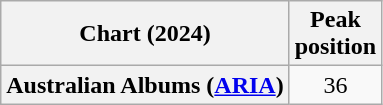<table class="wikitable sortable plainrowheaders" style="text-align:center">
<tr>
<th scope="col">Chart (2024)</th>
<th scope="col">Peak<br>position</th>
</tr>
<tr>
<th scope="row">Australian Albums (<a href='#'>ARIA</a>)</th>
<td>36</td>
</tr>
</table>
